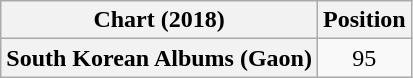<table class="wikitable plainrowheaders" style="text-align:center;">
<tr>
<th>Chart (2018)</th>
<th>Position</th>
</tr>
<tr>
<th scope="row">South Korean Albums (Gaon)</th>
<td>95</td>
</tr>
</table>
